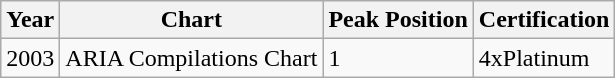<table class="wikitable">
<tr>
<th>Year</th>
<th>Chart</th>
<th>Peak Position</th>
<th>Certification</th>
</tr>
<tr>
<td>2003</td>
<td>ARIA Compilations Chart</td>
<td>1</td>
<td>4xPlatinum</td>
</tr>
</table>
